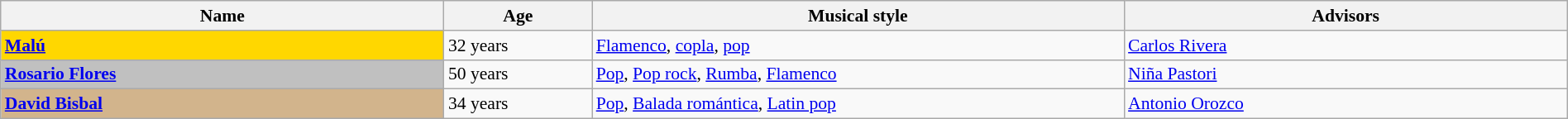<table class="wikitable" style="font-size:90%; width:100%">
<tr>
<th width="15%">Name</th>
<th width="05%">Age</th>
<th width="18%">Musical style</th>
<th width="15%">Advisors</th>
</tr>
<tr>
<td style="background:gold"><strong><a href='#'>Malú</a></strong></td>
<td>32 years</td>
<td><a href='#'>Flamenco</a>, <a href='#'>copla</a>, <a href='#'>pop</a></td>
<td><a href='#'>Carlos Rivera</a></td>
</tr>
<tr>
<td style="background:silver"><strong><a href='#'>Rosario Flores</a></strong></td>
<td>50 years</td>
<td><a href='#'>Pop</a>, <a href='#'>Pop rock</a>, <a href='#'>Rumba</a>, <a href='#'>Flamenco</a></td>
<td><a href='#'>Niña Pastori</a></td>
</tr>
<tr>
<td style="background:tan"><strong><a href='#'>David Bisbal</a></strong></td>
<td>34 years</td>
<td><a href='#'>Pop</a>, <a href='#'>Balada romántica</a>, <a href='#'>Latin pop</a></td>
<td><a href='#'>Antonio Orozco</a></td>
</tr>
</table>
